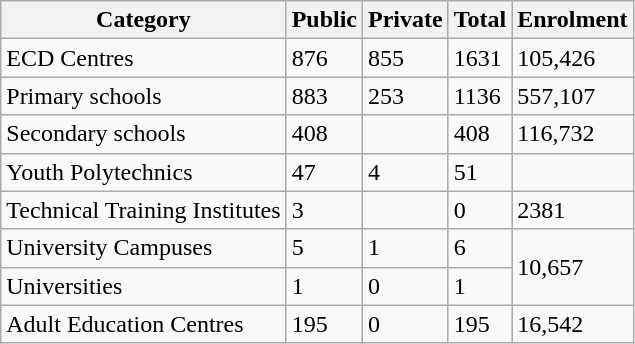<table class="wikitable">
<tr>
<th>Category</th>
<th>Public</th>
<th>Private</th>
<th>Total</th>
<th>Enrolment</th>
</tr>
<tr>
<td>ECD Centres</td>
<td>876</td>
<td>855</td>
<td>1631</td>
<td>105,426</td>
</tr>
<tr>
<td>Primary schools</td>
<td>883</td>
<td>253</td>
<td>1136</td>
<td>557,107</td>
</tr>
<tr>
<td>Secondary schools</td>
<td>408</td>
<td></td>
<td>408</td>
<td>116,732</td>
</tr>
<tr>
<td>Youth Polytechnics</td>
<td>47</td>
<td>4</td>
<td>51</td>
<td></td>
</tr>
<tr>
<td>Technical Training Institutes</td>
<td>3</td>
<td></td>
<td>0</td>
<td>2381</td>
</tr>
<tr>
<td>University Campuses</td>
<td>5</td>
<td>1</td>
<td>6</td>
<td rowspan="2">10,657</td>
</tr>
<tr>
<td>Universities</td>
<td>1</td>
<td>0</td>
<td>1</td>
</tr>
<tr>
<td>Adult Education Centres</td>
<td>195</td>
<td>0</td>
<td>195</td>
<td>16,542</td>
</tr>
</table>
